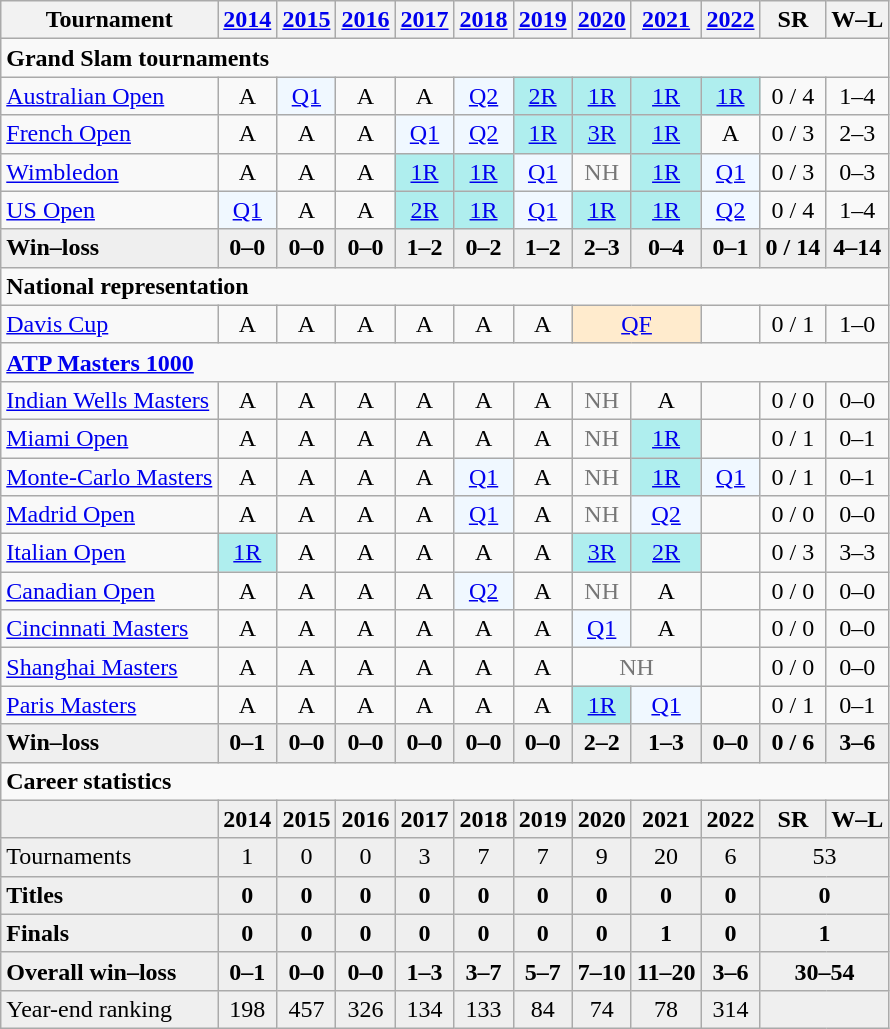<table class=wikitable style=text-align:center>
<tr>
<th>Tournament</th>
<th><a href='#'>2014</a></th>
<th><a href='#'>2015</a></th>
<th><a href='#'>2016</a></th>
<th><a href='#'>2017</a></th>
<th><a href='#'>2018</a></th>
<th><a href='#'>2019</a></th>
<th><a href='#'>2020</a></th>
<th><a href='#'>2021</a></th>
<th><a href='#'>2022</a></th>
<th>SR</th>
<th>W–L</th>
</tr>
<tr>
<td colspan="12" style="text-align:left"><strong>Grand Slam tournaments</strong></td>
</tr>
<tr>
<td align=left><a href='#'>Australian Open</a></td>
<td>A</td>
<td bgcolor=#f0f8ff><a href='#'>Q1</a></td>
<td>A</td>
<td>A</td>
<td bgcolor=#f0f8ff><a href='#'>Q2</a></td>
<td bgcolor=#afeeee><a href='#'>2R</a></td>
<td bgcolor=#afeeee><a href='#'>1R</a></td>
<td bgcolor=#afeeee><a href='#'>1R</a></td>
<td bgcolor=#afeeee><a href='#'>1R</a></td>
<td>0 / 4</td>
<td>1–4</td>
</tr>
<tr>
<td align=left><a href='#'>French Open</a></td>
<td>A</td>
<td>A</td>
<td>A</td>
<td bgcolor=#f0f8ff><a href='#'>Q1</a></td>
<td bgcolor=#f0f8ff><a href='#'>Q2</a></td>
<td bgcolor=#afeeee><a href='#'>1R</a></td>
<td bgcolor=#afeeee><a href='#'>3R</a></td>
<td bgcolor=#afeeee><a href='#'>1R</a></td>
<td>A</td>
<td>0 / 3</td>
<td>2–3</td>
</tr>
<tr>
<td align=left><a href='#'>Wimbledon</a></td>
<td>A</td>
<td>A</td>
<td>A</td>
<td bgcolor=#afeeee><a href='#'>1R</a></td>
<td bgcolor=#afeeee><a href='#'>1R</a></td>
<td bgcolor=#f0f8ff><a href='#'>Q1</a></td>
<td style=color:#767676>NH</td>
<td bgcolor=#afeeee><a href='#'>1R</a></td>
<td bgcolor=#f0f8ff><a href='#'>Q1</a></td>
<td>0 / 3</td>
<td>0–3</td>
</tr>
<tr>
<td align=left><a href='#'>US Open</a></td>
<td bgcolor=#f0f8ff><a href='#'>Q1</a></td>
<td>A</td>
<td>A</td>
<td bgcolor=#afeeee><a href='#'>2R</a></td>
<td bgcolor=#afeeee><a href='#'>1R</a></td>
<td bgcolor=#f0f8ff><a href='#'>Q1</a></td>
<td bgcolor=#afeeee><a href='#'>1R</a></td>
<td bgcolor=#afeeee><a href='#'>1R</a></td>
<td bgcolor=#f0f8ff><a href='#'>Q2</a></td>
<td>0 / 4</td>
<td>1–4</td>
</tr>
<tr style=font-weight:bold;background:#efefef>
<td style=text-align:left>Win–loss</td>
<td>0–0</td>
<td>0–0</td>
<td>0–0</td>
<td>1–2</td>
<td>0–2</td>
<td>1–2</td>
<td>2–3</td>
<td>0–4</td>
<td>0–1</td>
<td>0 / 14</td>
<td>4–14</td>
</tr>
<tr>
<td colspan="12" align="left"><strong>National representation</strong></td>
</tr>
<tr>
<td align=left><a href='#'>Davis Cup</a></td>
<td>A</td>
<td>A</td>
<td>A</td>
<td>A</td>
<td>A</td>
<td>A</td>
<td colspan=2 bgcolor=ffebcd><a href='#'>QF</a></td>
<td></td>
<td>0 / 1</td>
<td>1–0</td>
</tr>
<tr>
<td colspan="12" align="left"><strong><a href='#'>ATP Masters 1000</a></strong></td>
</tr>
<tr>
<td align=left><a href='#'>Indian Wells Masters</a></td>
<td>A</td>
<td>A</td>
<td>A</td>
<td>A</td>
<td>A</td>
<td>A</td>
<td style=color:#767676>NH</td>
<td>A</td>
<td></td>
<td>0 / 0</td>
<td>0–0</td>
</tr>
<tr>
<td align=left><a href='#'>Miami Open</a></td>
<td>A</td>
<td>A</td>
<td>A</td>
<td>A</td>
<td>A</td>
<td>A</td>
<td style=color:#767676>NH</td>
<td bgcolor=#afeeee><a href='#'>1R</a></td>
<td></td>
<td>0 / 1</td>
<td>0–1</td>
</tr>
<tr>
<td align=left><a href='#'>Monte-Carlo Masters</a></td>
<td>A</td>
<td>A</td>
<td>A</td>
<td>A</td>
<td bgcolor=#f0f8ff><a href='#'>Q1</a></td>
<td>A</td>
<td style=color:#767676>NH</td>
<td bgcolor=#afeeee><a href='#'>1R</a></td>
<td bgcolor=#f0f8ff><a href='#'>Q1</a></td>
<td>0 / 1</td>
<td>0–1</td>
</tr>
<tr>
<td align=left><a href='#'>Madrid Open</a></td>
<td>A</td>
<td>A</td>
<td>A</td>
<td>A</td>
<td bgcolor=#f0f8ff><a href='#'>Q1</a></td>
<td>A</td>
<td style=color:#767676>NH</td>
<td bgcolor=#f0f8ff><a href='#'>Q2</a></td>
<td></td>
<td>0 / 0</td>
<td>0–0</td>
</tr>
<tr>
<td align=left><a href='#'>Italian Open</a></td>
<td bgcolor=#afeeee><a href='#'>1R</a></td>
<td>A</td>
<td>A</td>
<td>A</td>
<td>A</td>
<td>A</td>
<td bgcolor=#afeeee><a href='#'>3R</a></td>
<td bgcolor=#afeeee><a href='#'>2R</a></td>
<td></td>
<td>0 / 3</td>
<td>3–3</td>
</tr>
<tr>
<td align=left><a href='#'>Canadian Open</a></td>
<td>A</td>
<td>A</td>
<td>A</td>
<td>A</td>
<td bgcolor=#f0f8ff><a href='#'>Q2</a></td>
<td>A</td>
<td style=color:#767676>NH</td>
<td>A</td>
<td></td>
<td>0 / 0</td>
<td>0–0</td>
</tr>
<tr>
<td align=left><a href='#'>Cincinnati Masters</a></td>
<td>A</td>
<td>A</td>
<td>A</td>
<td>A</td>
<td>A</td>
<td>A</td>
<td bgcolor=#f0f8ff><a href='#'>Q1</a></td>
<td>A</td>
<td></td>
<td>0 / 0</td>
<td>0–0</td>
</tr>
<tr>
<td align=left><a href='#'>Shanghai Masters</a></td>
<td>A</td>
<td>A</td>
<td>A</td>
<td>A</td>
<td>A</td>
<td>A</td>
<td colspan="2" style="color:#767676">NH</td>
<td></td>
<td>0 / 0</td>
<td>0–0</td>
</tr>
<tr>
<td align=left><a href='#'>Paris Masters</a></td>
<td>A</td>
<td>A</td>
<td>A</td>
<td>A</td>
<td>A</td>
<td>A</td>
<td bgcolor=#afeeee><a href='#'>1R</a></td>
<td bgcolor=f0f8ff><a href='#'>Q1</a></td>
<td></td>
<td>0 / 1</td>
<td>0–1</td>
</tr>
<tr style=font-weight:bold;background:#efefef>
<td style=text-align:left>Win–loss</td>
<td>0–1</td>
<td>0–0</td>
<td>0–0</td>
<td>0–0</td>
<td>0–0</td>
<td>0–0</td>
<td>2–2</td>
<td>1–3</td>
<td>0–0</td>
<td>0 / 6</td>
<td>3–6</td>
</tr>
<tr>
<td colspan="12" style="text-align:left"><strong>Career statistics</strong></td>
</tr>
<tr style=font-weight:bold;background:#efefef>
<td></td>
<td>2014</td>
<td>2015</td>
<td>2016</td>
<td>2017</td>
<td>2018</td>
<td>2019</td>
<td>2020</td>
<td>2021</td>
<td>2022</td>
<td>SR</td>
<td>W–L</td>
</tr>
<tr bgcolor=#efefef>
<td style=text-align:left>Tournaments</td>
<td>1</td>
<td>0</td>
<td>0</td>
<td>3</td>
<td>7</td>
<td>7</td>
<td>9</td>
<td>20</td>
<td>6</td>
<td colspan=2>53</td>
</tr>
<tr style=font-weight:bold;background:#efefef>
<td style=text-align:left>Titles</td>
<td>0</td>
<td>0</td>
<td>0</td>
<td>0</td>
<td>0</td>
<td>0</td>
<td>0</td>
<td>0</td>
<td>0</td>
<td colspan="2">0</td>
</tr>
<tr style=font-weight:bold;background:#efefef>
<td align=left>Finals</td>
<td>0</td>
<td>0</td>
<td>0</td>
<td>0</td>
<td>0</td>
<td>0</td>
<td>0</td>
<td>1</td>
<td>0</td>
<td colspan="2">1</td>
</tr>
<tr style="font-weight:bold;background:#efefef">
<td style="text-align:left">Overall win–loss</td>
<td>0–1</td>
<td>0–0</td>
<td>0–0</td>
<td>1–3</td>
<td>3–7</td>
<td>5–7</td>
<td>7–10</td>
<td>11–20</td>
<td>3–6</td>
<td colspan="2">30–54</td>
</tr>
<tr bgcolor="#efefef">
<td align="left">Year-end ranking</td>
<td>198</td>
<td>457</td>
<td>326</td>
<td>134</td>
<td>133</td>
<td>84</td>
<td>74</td>
<td>78</td>
<td>314</td>
<td colspan="2"></td>
</tr>
</table>
